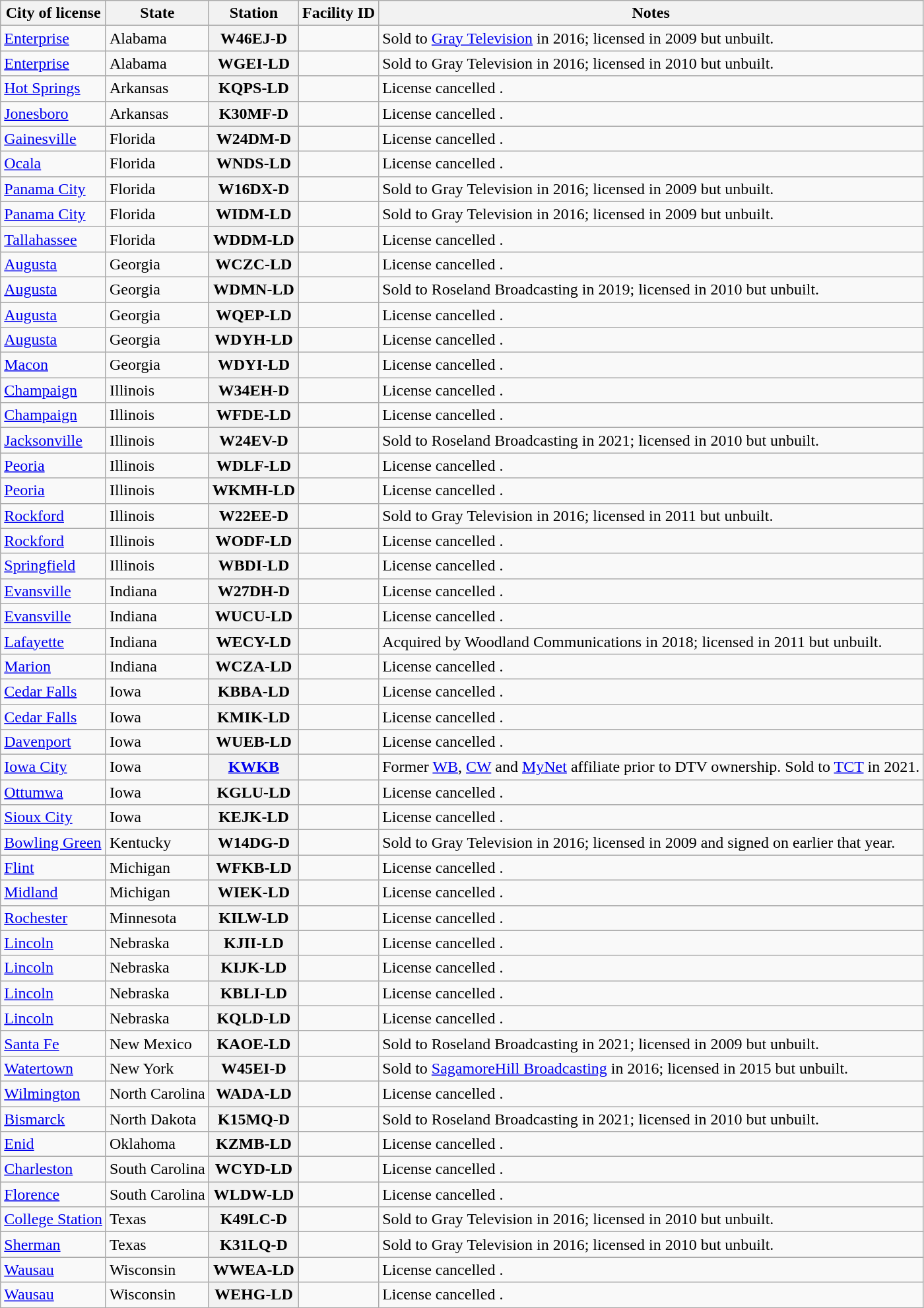<table class="wikitable sortable">
<tr>
<th scope="col">City of license</th>
<th scope="col">State</th>
<th scope="col">Station</th>
<th scope="col">Facility ID</th>
<th scope="col">Notes</th>
</tr>
<tr>
<td><a href='#'>Enterprise</a></td>
<td>Alabama</td>
<th scope="row">W46EJ-D</th>
<td></td>
<td>Sold to <a href='#'>Gray Television</a> in 2016; licensed in 2009 but unbuilt.</td>
</tr>
<tr>
<td><a href='#'>Enterprise</a></td>
<td>Alabama</td>
<th scope="row">WGEI-LD</th>
<td></td>
<td>Sold to Gray Television in 2016; licensed in 2010 but unbuilt.</td>
</tr>
<tr>
<td><a href='#'>Hot Springs</a></td>
<td>Arkansas</td>
<th scope="row">KQPS-LD</th>
<td></td>
<td>License cancelled .</td>
</tr>
<tr>
<td><a href='#'>Jonesboro</a></td>
<td>Arkansas</td>
<th scope="row">K30MF-D</th>
<td></td>
<td>License cancelled .</td>
</tr>
<tr>
<td><a href='#'>Gainesville</a></td>
<td>Florida</td>
<th scope="row">W24DM-D</th>
<td></td>
<td>License cancelled .</td>
</tr>
<tr>
<td><a href='#'>Ocala</a></td>
<td>Florida</td>
<th scope="row">WNDS-LD</th>
<td></td>
<td>License cancelled .</td>
</tr>
<tr>
<td><a href='#'>Panama City</a></td>
<td>Florida</td>
<th scope="row">W16DX-D</th>
<td></td>
<td>Sold to Gray Television in 2016; licensed in 2009 but unbuilt.</td>
</tr>
<tr>
<td><a href='#'>Panama City</a></td>
<td>Florida</td>
<th scope="row">WIDM-LD</th>
<td></td>
<td>Sold to Gray Television in 2016; licensed in 2009 but unbuilt.</td>
</tr>
<tr>
<td><a href='#'>Tallahassee</a></td>
<td>Florida</td>
<th scope="row">WDDM-LD</th>
<td></td>
<td>License cancelled .</td>
</tr>
<tr>
<td><a href='#'>Augusta</a></td>
<td>Georgia</td>
<th scope="row">WCZC-LD</th>
<td></td>
<td>License cancelled .</td>
</tr>
<tr>
<td><a href='#'>Augusta</a></td>
<td>Georgia</td>
<th scope="row">WDMN-LD</th>
<td></td>
<td>Sold to Roseland Broadcasting in 2019; licensed in 2010 but unbuilt.</td>
</tr>
<tr>
<td><a href='#'>Augusta</a></td>
<td>Georgia</td>
<th scope="row">WQEP-LD</th>
<td></td>
<td>License cancelled .</td>
</tr>
<tr>
<td><a href='#'>Augusta</a></td>
<td>Georgia</td>
<th scope="row">WDYH-LD</th>
<td></td>
<td>License cancelled .</td>
</tr>
<tr>
<td><a href='#'>Macon</a></td>
<td>Georgia</td>
<th scope="row">WDYI-LD</th>
<td></td>
<td>License cancelled .</td>
</tr>
<tr>
<td><a href='#'>Champaign</a></td>
<td>Illinois</td>
<th scope="row">W34EH-D</th>
<td></td>
<td>License cancelled .</td>
</tr>
<tr>
<td><a href='#'>Champaign</a></td>
<td>Illinois</td>
<th scope="row">WFDE-LD</th>
<td></td>
<td>License cancelled .</td>
</tr>
<tr>
<td><a href='#'>Jacksonville</a></td>
<td>Illinois</td>
<th scope="row">W24EV-D</th>
<td></td>
<td>Sold to Roseland Broadcasting in 2021; licensed in 2010 but unbuilt.</td>
</tr>
<tr>
<td><a href='#'>Peoria</a></td>
<td>Illinois</td>
<th scope="row">WDLF-LD</th>
<td></td>
<td>License cancelled .</td>
</tr>
<tr>
<td><a href='#'>Peoria</a></td>
<td>Illinois</td>
<th scope="row">WKMH-LD</th>
<td></td>
<td>License cancelled .</td>
</tr>
<tr>
<td><a href='#'>Rockford</a></td>
<td>Illinois</td>
<th scope="row">W22EE-D</th>
<td></td>
<td>Sold to Gray Television in 2016; licensed in 2011 but unbuilt.</td>
</tr>
<tr>
<td><a href='#'>Rockford</a></td>
<td>Illinois</td>
<th scope="row">WODF-LD</th>
<td></td>
<td>License cancelled .</td>
</tr>
<tr>
<td><a href='#'>Springfield</a></td>
<td>Illinois</td>
<th scope="row">WBDI-LD</th>
<td></td>
<td>License cancelled .</td>
</tr>
<tr>
<td><a href='#'>Evansville</a></td>
<td>Indiana</td>
<th scope="row">W27DH-D</th>
<td></td>
<td>License cancelled .</td>
</tr>
<tr>
<td><a href='#'>Evansville</a></td>
<td>Indiana</td>
<th scope="row">WUCU-LD</th>
<td></td>
<td>License cancelled .</td>
</tr>
<tr>
<td><a href='#'>Lafayette</a></td>
<td>Indiana</td>
<th scope="row">WECY-LD</th>
<td></td>
<td>Acquired by Woodland Communications in 2018; licensed in 2011 but unbuilt.</td>
</tr>
<tr>
<td><a href='#'>Marion</a></td>
<td>Indiana</td>
<th scope="row">WCZA-LD</th>
<td></td>
<td>License cancelled .</td>
</tr>
<tr>
<td><a href='#'>Cedar Falls</a></td>
<td>Iowa</td>
<th scope="row">KBBA-LD</th>
<td></td>
<td>License cancelled .</td>
</tr>
<tr>
<td><a href='#'>Cedar Falls</a></td>
<td>Iowa</td>
<th scope="row">KMIK-LD</th>
<td></td>
<td>License cancelled .</td>
</tr>
<tr>
<td><a href='#'>Davenport</a></td>
<td>Iowa</td>
<th scope="row">WUEB-LD</th>
<td></td>
<td>License cancelled .</td>
</tr>
<tr>
<td><a href='#'>Iowa City</a></td>
<td>Iowa</td>
<th scope="row"><a href='#'>KWKB</a></th>
<td></td>
<td>Former <a href='#'>WB</a>, <a href='#'>CW</a> and <a href='#'>MyNet</a> affiliate prior to DTV ownership. Sold to <a href='#'>TCT</a> in 2021.</td>
</tr>
<tr>
<td><a href='#'>Ottumwa</a></td>
<td>Iowa</td>
<th scope="row">KGLU-LD</th>
<td></td>
<td>License cancelled .</td>
</tr>
<tr>
<td><a href='#'>Sioux City</a></td>
<td>Iowa</td>
<th scope="row">KEJK-LD</th>
<td></td>
<td>License cancelled .</td>
</tr>
<tr>
<td><a href='#'>Bowling Green</a></td>
<td>Kentucky</td>
<th scope="row">W14DG-D</th>
<td></td>
<td>Sold to Gray Television in 2016; licensed in 2009 and signed on earlier that year.</td>
</tr>
<tr>
<td><a href='#'>Flint</a></td>
<td>Michigan</td>
<th scope="row">WFKB-LD</th>
<td></td>
<td>License cancelled .</td>
</tr>
<tr>
<td><a href='#'>Midland</a></td>
<td>Michigan</td>
<th scope="row">WIEK-LD</th>
<td></td>
<td>License cancelled .</td>
</tr>
<tr>
<td><a href='#'>Rochester</a></td>
<td>Minnesota</td>
<th scope="row">KILW-LD</th>
<td></td>
<td>License cancelled .</td>
</tr>
<tr>
<td><a href='#'>Lincoln</a></td>
<td>Nebraska</td>
<th scope="row">KJII-LD</th>
<td></td>
<td>License cancelled .</td>
</tr>
<tr>
<td><a href='#'>Lincoln</a></td>
<td>Nebraska</td>
<th scope="row">KIJK-LD</th>
<td></td>
<td>License cancelled .</td>
</tr>
<tr>
<td><a href='#'>Lincoln</a></td>
<td>Nebraska</td>
<th scope="row">KBLI-LD</th>
<td></td>
<td>License cancelled .</td>
</tr>
<tr>
<td><a href='#'>Lincoln</a></td>
<td>Nebraska</td>
<th scope="row">KQLD-LD</th>
<td></td>
<td>License cancelled .</td>
</tr>
<tr>
<td><a href='#'>Santa Fe</a></td>
<td>New Mexico</td>
<th scope="row">KAOE-LD</th>
<td></td>
<td>Sold to Roseland Broadcasting in 2021; licensed in 2009 but unbuilt.</td>
</tr>
<tr>
<td><a href='#'>Watertown</a></td>
<td>New York</td>
<th scope="row">W45EI-D</th>
<td></td>
<td>Sold to <a href='#'>SagamoreHill Broadcasting</a> in 2016; licensed in 2015 but unbuilt.</td>
</tr>
<tr>
<td><a href='#'>Wilmington</a></td>
<td>North Carolina</td>
<th scope="row">WADA-LD</th>
<td></td>
<td>License cancelled .</td>
</tr>
<tr>
<td><a href='#'>Bismarck</a></td>
<td>North Dakota</td>
<th scope="row">K15MQ-D</th>
<td></td>
<td>Sold to Roseland Broadcasting in 2021; licensed in 2010 but unbuilt.</td>
</tr>
<tr>
<td><a href='#'>Enid</a></td>
<td>Oklahoma</td>
<th scope="row">KZMB-LD</th>
<td></td>
<td>License cancelled .</td>
</tr>
<tr>
<td><a href='#'>Charleston</a></td>
<td>South Carolina</td>
<th scope="row">WCYD-LD</th>
<td></td>
<td>License cancelled .</td>
</tr>
<tr>
<td><a href='#'>Florence</a></td>
<td>South Carolina</td>
<th scope="row">WLDW-LD</th>
<td></td>
<td>License cancelled .</td>
</tr>
<tr>
<td><a href='#'>College Station</a></td>
<td>Texas</td>
<th scope="row">K49LC-D</th>
<td></td>
<td>Sold to Gray Television in 2016; licensed in 2010 but unbuilt.</td>
</tr>
<tr>
<td><a href='#'>Sherman</a></td>
<td>Texas</td>
<th>K31LQ-D</th>
<td></td>
<td>Sold to Gray Television in 2016; licensed in 2010 but unbuilt.</td>
</tr>
<tr>
<td><a href='#'>Wausau</a></td>
<td>Wisconsin</td>
<th scope="row">WWEA-LD</th>
<td></td>
<td>License cancelled .</td>
</tr>
<tr>
<td><a href='#'>Wausau</a></td>
<td>Wisconsin</td>
<th scope="row">WEHG-LD</th>
<td></td>
<td>License cancelled .</td>
</tr>
</table>
